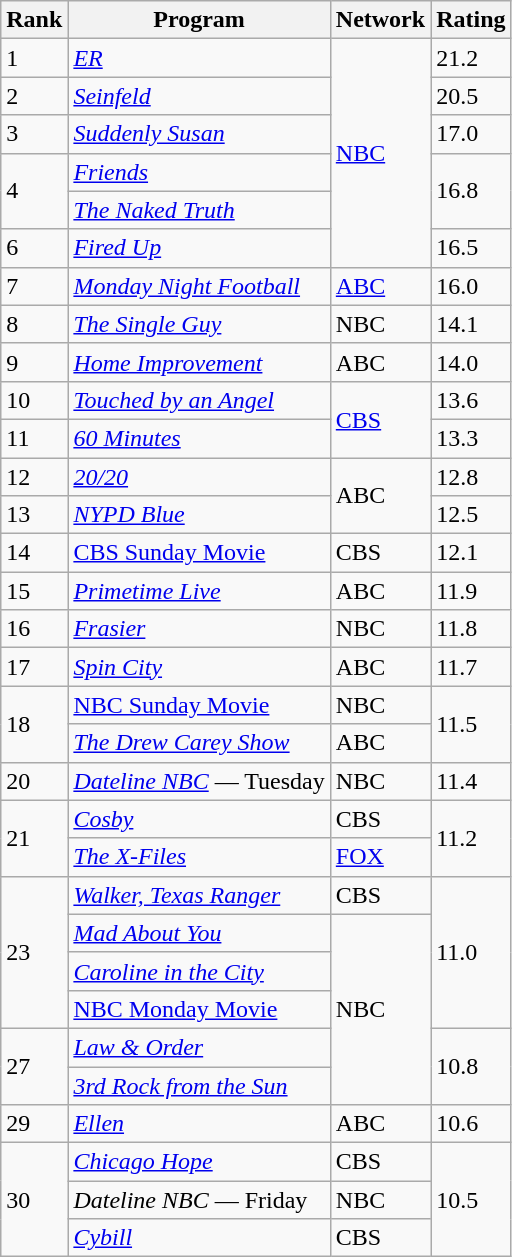<table class="wikitable">
<tr>
<th>Rank</th>
<th>Program</th>
<th>Network</th>
<th>Rating</th>
</tr>
<tr>
<td>1</td>
<td><em><a href='#'>ER</a></em></td>
<td rowspan="6"><a href='#'>NBC</a></td>
<td>21.2</td>
</tr>
<tr>
<td>2</td>
<td><em><a href='#'>Seinfeld</a></em></td>
<td>20.5</td>
</tr>
<tr>
<td>3</td>
<td><em><a href='#'>Suddenly Susan</a></em></td>
<td>17.0</td>
</tr>
<tr>
<td rowspan="2">4</td>
<td><em><a href='#'>Friends</a></em></td>
<td rowspan="2">16.8</td>
</tr>
<tr>
<td><em><a href='#'>The Naked Truth</a></em></td>
</tr>
<tr>
<td>6</td>
<td><em><a href='#'>Fired Up</a></em></td>
<td>16.5</td>
</tr>
<tr>
<td>7</td>
<td><em><a href='#'>Monday Night Football</a></em></td>
<td><a href='#'>ABC</a></td>
<td>16.0</td>
</tr>
<tr>
<td>8</td>
<td><em><a href='#'>The Single Guy</a></em></td>
<td>NBC</td>
<td>14.1</td>
</tr>
<tr>
<td>9</td>
<td><em><a href='#'>Home Improvement</a></em></td>
<td>ABC</td>
<td>14.0</td>
</tr>
<tr>
<td>10</td>
<td><em><a href='#'>Touched by an Angel</a></em></td>
<td rowspan="2"><a href='#'>CBS</a></td>
<td>13.6</td>
</tr>
<tr>
<td>11</td>
<td><em><a href='#'>60 Minutes</a></em></td>
<td>13.3</td>
</tr>
<tr>
<td>12</td>
<td><em><a href='#'>20/20</a></em></td>
<td rowspan="2">ABC</td>
<td>12.8</td>
</tr>
<tr>
<td>13</td>
<td><em><a href='#'>NYPD Blue</a></em></td>
<td>12.5</td>
</tr>
<tr>
<td>14</td>
<td><a href='#'>CBS Sunday Movie</a></td>
<td>CBS</td>
<td>12.1</td>
</tr>
<tr>
<td>15</td>
<td><em><a href='#'>Primetime Live</a></em></td>
<td>ABC</td>
<td>11.9</td>
</tr>
<tr>
<td>16</td>
<td><em><a href='#'>Frasier</a></em></td>
<td>NBC</td>
<td>11.8</td>
</tr>
<tr>
<td>17</td>
<td><em><a href='#'>Spin City</a></em></td>
<td>ABC</td>
<td>11.7</td>
</tr>
<tr>
<td rowspan="2">18</td>
<td><a href='#'>NBC Sunday Movie</a></td>
<td>NBC</td>
<td rowspan="2">11.5</td>
</tr>
<tr>
<td><em><a href='#'>The Drew Carey Show</a></em></td>
<td>ABC</td>
</tr>
<tr>
<td>20</td>
<td><em><a href='#'>Dateline NBC</a></em> — Tuesday</td>
<td>NBC</td>
<td>11.4</td>
</tr>
<tr>
<td rowspan="2">21</td>
<td><em><a href='#'>Cosby</a></em></td>
<td>CBS</td>
<td rowspan="2">11.2</td>
</tr>
<tr>
<td><em><a href='#'>The X-Files</a></em></td>
<td><a href='#'>FOX</a></td>
</tr>
<tr>
<td rowspan="4">23</td>
<td><em><a href='#'>Walker, Texas Ranger</a></em></td>
<td>CBS</td>
<td rowspan="4">11.0</td>
</tr>
<tr>
<td><em><a href='#'>Mad About You</a></em></td>
<td rowspan="5">NBC</td>
</tr>
<tr>
<td><em><a href='#'>Caroline in the City</a></em></td>
</tr>
<tr>
<td><a href='#'>NBC Monday Movie</a></td>
</tr>
<tr>
<td rowspan="2">27</td>
<td><em><a href='#'>Law & Order</a></em></td>
<td rowspan="2">10.8</td>
</tr>
<tr>
<td><em><a href='#'>3rd Rock from the Sun</a></em></td>
</tr>
<tr>
<td>29</td>
<td><em><a href='#'>Ellen</a></em></td>
<td>ABC</td>
<td>10.6</td>
</tr>
<tr>
<td rowspan="3">30</td>
<td><em><a href='#'>Chicago Hope</a></em></td>
<td>CBS</td>
<td rowspan="3">10.5</td>
</tr>
<tr>
<td><em>Dateline NBC</em> — Friday</td>
<td>NBC</td>
</tr>
<tr>
<td><em><a href='#'>Cybill</a></em></td>
<td>CBS</td>
</tr>
</table>
